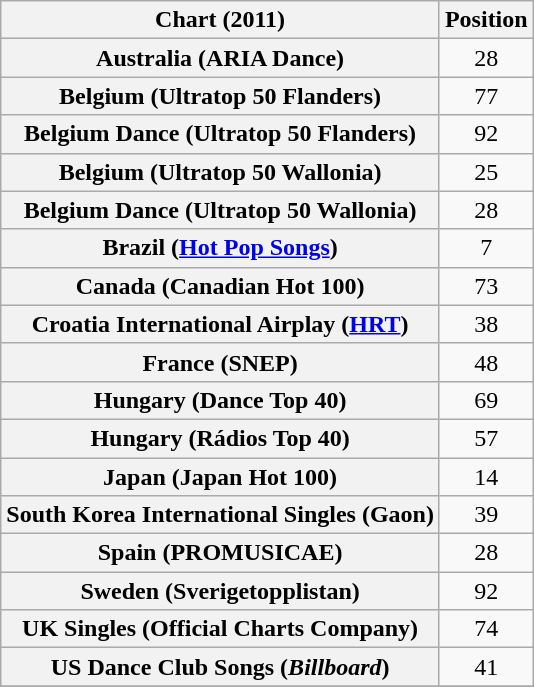<table class="wikitable plainrowheaders sortable" style="text-align:center">
<tr>
<th scope="col">Chart (2011)</th>
<th scope="col">Position</th>
</tr>
<tr>
<th scope="row">Australia (ARIA Dance)</th>
<td align="center">28</td>
</tr>
<tr>
<th scope="row">Belgium (Ultratop 50 Flanders)</th>
<td align="center">77</td>
</tr>
<tr>
<th scope="row">Belgium Dance (Ultratop 50 Flanders)</th>
<td align="center">92</td>
</tr>
<tr>
<th scope="row">Belgium (Ultratop 50 Wallonia)</th>
<td align="center">25</td>
</tr>
<tr>
<th scope="row">Belgium Dance (Ultratop 50 Wallonia)</th>
<td align="center">28</td>
</tr>
<tr>
<th scope="row">Brazil (<a href='#'>Hot Pop Songs</a>)</th>
<td align="center">7</td>
</tr>
<tr>
<th scope="row">Canada (Canadian Hot 100)</th>
<td align="center">73</td>
</tr>
<tr>
<th scope="row">Croatia International Airplay (<a href='#'>HRT</a>)</th>
<td style="text-align:center;">38</td>
</tr>
<tr>
<th scope="row">France (SNEP)</th>
<td align="center">48</td>
</tr>
<tr>
<th scope="row">Hungary (Dance Top 40)</th>
<td align="center">69</td>
</tr>
<tr>
<th scope="row">Hungary (Rádios Top 40)</th>
<td align="center">57</td>
</tr>
<tr>
<th scope="row">Japan (Japan Hot 100)</th>
<td align="center">14</td>
</tr>
<tr>
<th scope="row">South Korea International Singles (Gaon)</th>
<td style="text-align:center;">39</td>
</tr>
<tr>
<th scope="row">Spain (PROMUSICAE)</th>
<td align="center">28</td>
</tr>
<tr>
<th scope="row">Sweden (Sverigetopplistan)</th>
<td align="center">92</td>
</tr>
<tr>
<th scope="row">UK Singles (Official Charts Company)</th>
<td align="center">74</td>
</tr>
<tr>
<th scope="row">US Dance Club Songs (<em>Billboard</em>)</th>
<td align="center">41</td>
</tr>
<tr>
</tr>
</table>
